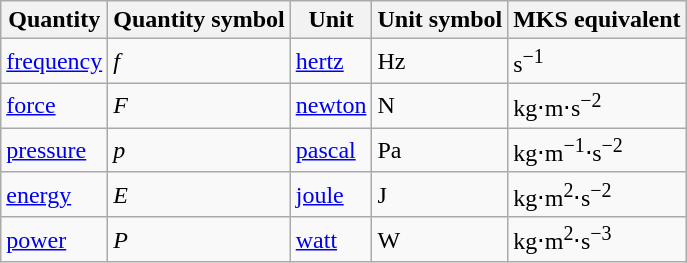<table class="wikitable">
<tr>
<th scope=col>Quantity</th>
<th scope=col>Quantity symbol</th>
<th scope=col>Unit</th>
<th scope=col>Unit symbol</th>
<th scope=col>MKS equivalent</th>
</tr>
<tr>
<td><a href='#'>frequency</a></td>
<td><em>f</em></td>
<td><a href='#'>hertz</a></td>
<td>Hz</td>
<td>s<sup>−1</sup></td>
</tr>
<tr>
<td><a href='#'>force</a></td>
<td><em>F</em></td>
<td><a href='#'>newton</a></td>
<td>N</td>
<td>kg⋅m⋅s<sup>−2</sup></td>
</tr>
<tr>
<td><a href='#'>pressure</a></td>
<td><em>p</em></td>
<td><a href='#'>pascal</a></td>
<td>Pa</td>
<td>kg⋅m<sup>−1</sup>⋅s<sup>−2</sup></td>
</tr>
<tr>
<td><a href='#'>energy</a></td>
<td><em>E</em></td>
<td><a href='#'>joule</a></td>
<td>J</td>
<td>kg⋅m<sup>2</sup>⋅s<sup>−2</sup></td>
</tr>
<tr>
<td><a href='#'>power</a></td>
<td><em>P</em></td>
<td><a href='#'>watt</a></td>
<td>W</td>
<td>kg⋅m<sup>2</sup>⋅s<sup>−3</sup></td>
</tr>
</table>
